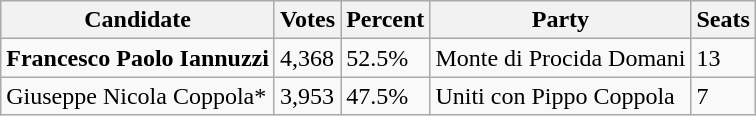<table class="wikitable">
<tr>
<th>Candidate</th>
<th>Votes</th>
<th>Percent</th>
<th>Party</th>
<th>Seats</th>
</tr>
<tr>
<td><strong>Francesco Paolo Iannuzzi</strong></td>
<td>4,368</td>
<td>52.5%</td>
<td>Monte di Procida Domani</td>
<td>13</td>
</tr>
<tr>
<td>Giuseppe Nicola Coppola*</td>
<td>3,953</td>
<td>47.5%</td>
<td>Uniti con Pippo Coppola</td>
<td>7</td>
</tr>
</table>
